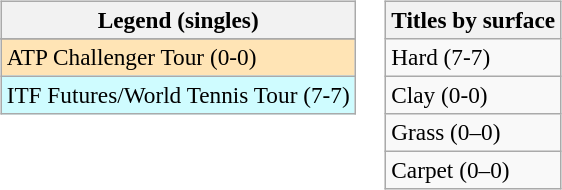<table>
<tr valign=top>
<td><br><table class=wikitable style=font-size:97%>
<tr>
<th>Legend (singles)</th>
</tr>
<tr bgcolor=e5d1cb>
</tr>
<tr bgcolor=moccasin>
<td>ATP Challenger Tour (0-0)</td>
</tr>
<tr bgcolor=cffcff>
<td>ITF Futures/World Tennis Tour (7-7)</td>
</tr>
</table>
</td>
<td><br><table class=wikitable style=font-size:97%>
<tr>
<th>Titles by surface</th>
</tr>
<tr>
<td>Hard (7-7)</td>
</tr>
<tr>
<td>Clay (0-0)</td>
</tr>
<tr>
<td>Grass (0–0)</td>
</tr>
<tr>
<td>Carpet (0–0)</td>
</tr>
</table>
</td>
</tr>
</table>
